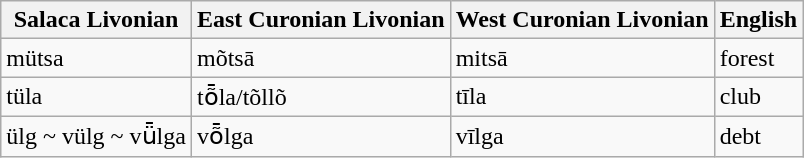<table class="wikitable">
<tr>
<th>Salaca Livonian</th>
<th>East Curonian Livonian</th>
<th>West Curonian Livonian</th>
<th>English</th>
</tr>
<tr>
<td>mütsa</td>
<td>mõtsā</td>
<td>mitsā</td>
<td>forest</td>
</tr>
<tr>
<td>tüla</td>
<td>tȭla/tõllõ</td>
<td>tīla</td>
<td>club</td>
</tr>
<tr>
<td>ülg ~ vülg ~ vǖlga</td>
<td>vȭlga</td>
<td>vīlga</td>
<td>debt</td>
</tr>
</table>
